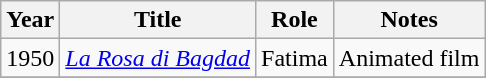<table class="wikitable plainrowheaders sortable">
<tr>
<th scope="col">Year</th>
<th scope="col">Title</th>
<th scope="col">Role</th>
<th scope="col">Notes</th>
</tr>
<tr>
<td>1950</td>
<td><em><a href='#'>La Rosa di Bagdad</a></em></td>
<td>Fatima</td>
<td>Animated film</td>
</tr>
<tr>
</tr>
</table>
